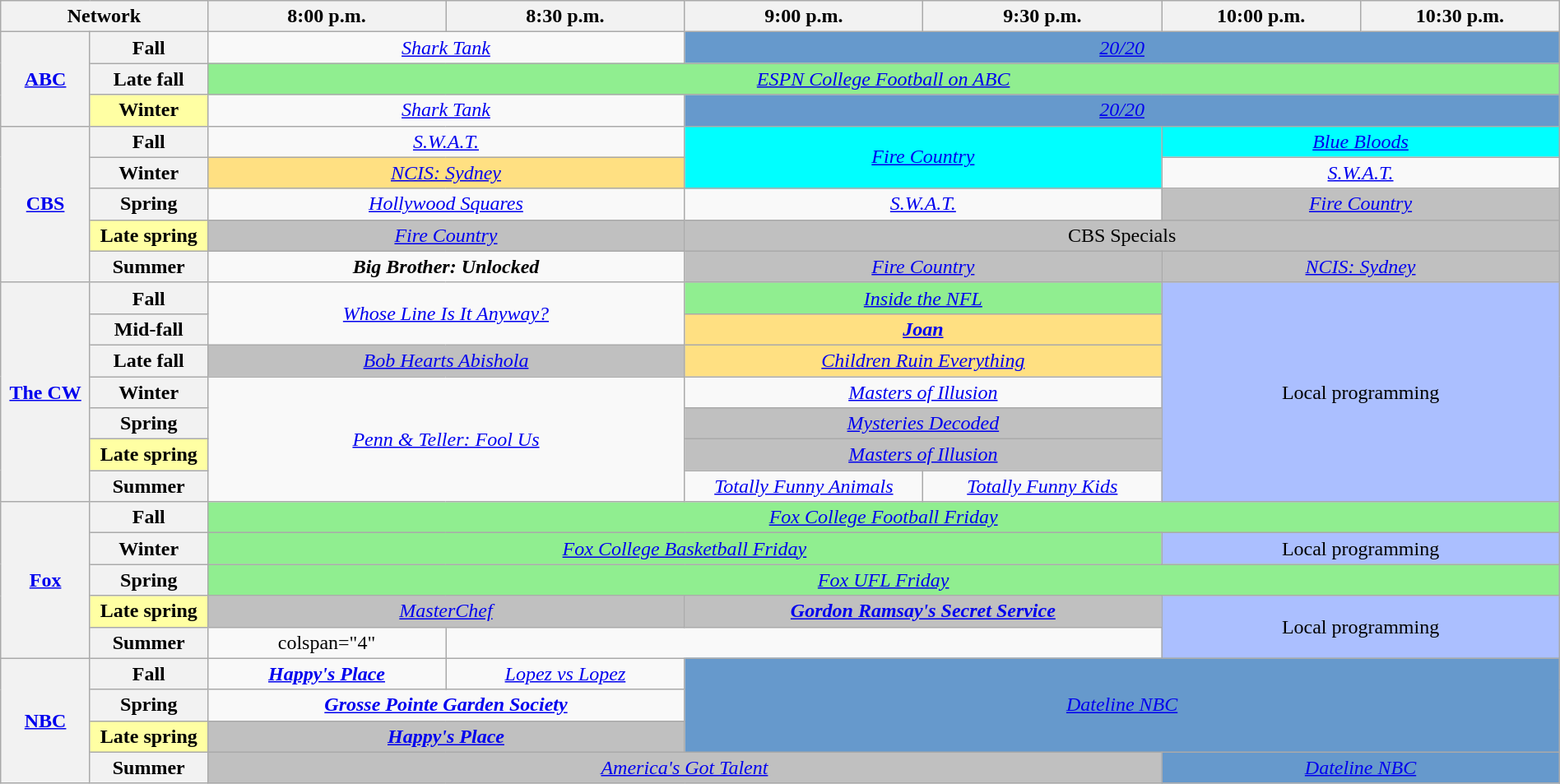<table class="wikitable" style="width:100%;margin-right:0;text-align:center">
<tr>
<th colspan="2" style="width:13%;">Network</th>
<th style="width:15%;">8:00 p.m.</th>
<th style="width:15%;">8:30 p.m.</th>
<th style="width:15%;">9:00 p.m.</th>
<th style="width:15%;">9:30 p.m.</th>
<th style="width:12.5%;">10:00 p.m.</th>
<th style="width:12.5%;">10:30 p.m.</th>
</tr>
<tr>
<th rowspan="3"><a href='#'>ABC</a></th>
<th>Fall</th>
<td colspan="2"><em><a href='#'>Shark Tank</a></em></td>
<td colspan="4" style="background:#6699CC;"><em><a href='#'>20/20</a></em></td>
</tr>
<tr>
<th>Late fall</th>
<td colspan="6" style="background:lightgreen"><em><a href='#'>ESPN College Football on ABC</a></em></td>
</tr>
<tr>
<th style="background:#FFFFA3;">Winter</th>
<td colspan="2"><em><a href='#'>Shark Tank</a></em></td>
<td colspan="4" style="background:#6699CC;"><em><a href='#'>20/20</a></em></td>
</tr>
<tr>
<th rowspan="5"><a href='#'>CBS</a></th>
<th>Fall</th>
<td colspan="2"><em><a href='#'>S.W.A.T.</a></em></td>
<td rowspan="2" colspan="2" style="background:cyan;"><em><a href='#'>Fire Country</a></em> </td>
<td colspan="2" style="background:cyan;"><em><a href='#'>Blue Bloods</a></em> </td>
</tr>
<tr>
<th>Winter</th>
<td colspan="2" style="background:#FFE082;"><em><a href='#'>NCIS: Sydney</a></em></td>
<td colspan="2"><em><a href='#'>S.W.A.T.</a></em></td>
</tr>
<tr>
<th>Spring</th>
<td colspan="2"><em><a href='#'>Hollywood Squares</a></em></td>
<td colspan="2"><em><a href='#'>S.W.A.T.</a></em></td>
<td colspan="2" style="background:#C0C0C0;"><em><a href='#'>Fire Country</a></em> </td>
</tr>
<tr>
<th style="background:#FFFFA3;">Late spring</th>
<td colspan="2" style="background:#C0C0C0;"><em><a href='#'>Fire Country</a></em> </td>
<td colspan="4" style="background:#C0C0C0;">CBS Specials</td>
</tr>
<tr>
<th>Summer</th>
<td colspan="2"><strong><em>Big Brother: Unlocked</em></strong> </td>
<td colspan="2" style="background:#C0C0C0;"><em><a href='#'>Fire Country</a></em>  </td>
<td colspan="2" style="background:#C0C0C0;"><em><a href='#'>NCIS: Sydney</a></em>  </td>
</tr>
<tr>
<th rowspan="7"><a href='#'>The CW</a></th>
<th>Fall</th>
<td rowspan="2" colspan="2"><em><a href='#'>Whose Line Is It Anyway?</a></em></td>
<td colspan="2" style="background:lightgreen;"><em><a href='#'>Inside the NFL</a></em></td>
<td rowspan="7" colspan="2" style="background:#abbfff;">Local programming</td>
</tr>
<tr>
<th>Mid-fall</th>
<td colspan="2" style="background:#FFE082;"><strong><em><a href='#'>Joan</a></em></strong></td>
</tr>
<tr>
<th>Late fall</th>
<td colspan="2" style="background:#C0C0C0;"><em><a href='#'>Bob Hearts Abishola</a></em> </td>
<td colspan="2" style="background:#FFE082;"><em><a href='#'>Children Ruin Everything</a></em></td>
</tr>
<tr>
<th>Winter</th>
<td rowspan="4" colspan="2"><em><a href='#'>Penn & Teller: Fool Us</a></em></td>
<td colspan="2"><em><a href='#'>Masters of Illusion</a></em></td>
</tr>
<tr>
<th>Spring</th>
<td colspan="2" style="background:#C0C0C0;"><em><a href='#'>Mysteries Decoded</a></em> </td>
</tr>
<tr>
<th style="background:#FFFFA3;">Late spring</th>
<td colspan="2" style="background:#C0C0C0;"><em><a href='#'>Masters of Illusion</a></em> </td>
</tr>
<tr>
<th>Summer</th>
<td><em><a href='#'>Totally Funny Animals</a></em> </td>
<td><em><a href='#'>Totally Funny Kids</a></em> </td>
</tr>
<tr>
<th rowspan="5"><a href='#'>Fox</a></th>
<th>Fall</th>
<td colspan="6" style="background:lightgreen"><em><a href='#'>Fox College Football Friday</a></em></td>
</tr>
<tr>
<th>Winter</th>
<td colspan="4" style="background:lightgreen"><em><a href='#'>Fox College Basketball Friday</a></em></td>
<td colspan="2" style="background:#abbfff;">Local programming</td>
</tr>
<tr>
<th>Spring</th>
<td colspan="6" style="background:lightgreen"><em><a href='#'>Fox UFL Friday</a></em></td>
</tr>
<tr>
<th style="background:#FFFFA3;">Late spring</th>
<td colspan="2" style="background:#C0C0C0;"><em><a href='#'>MasterChef</a></em>  </td>
<td colspan="2" style="background:#C0C0C0;"><strong><em><a href='#'>Gordon Ramsay's Secret Service</a></em></strong>  </td>
<td rowspan="2" colspan="2" style="background:#abbfff;">Local programming</td>
</tr>
<tr>
<th>Summer</th>
<td>colspan="4"  </td>
</tr>
<tr>
<th rowspan="5"><a href='#'>NBC</a></th>
<th>Fall</th>
<td><strong><em><a href='#'>Happy's Place</a></em></strong></td>
<td><em><a href='#'>Lopez vs Lopez</a></em></td>
<td rowspan="3" colspan="4" style="background:#6699CC;"><em><a href='#'>Dateline NBC</a></em></td>
</tr>
<tr>
<th>Spring</th>
<td colspan="2"><strong><em><a href='#'>Grosse Pointe Garden Society</a></em></strong></td>
</tr>
<tr>
<th style="background:#FFFFA3;">Late spring</th>
<td colspan="2" style="background:#C0C0C0;"><strong><em><a href='#'>Happy's Place</a></em></strong> </td>
</tr>
<tr>
<th>Summer</th>
<td colspan="4" style="background:#C0C0C0;"><em><a href='#'>America's Got Talent</a></em>  </td>
<td colspan="2" style="background:#6699CC;"><em><a href='#'>Dateline NBC</a></em> </td>
</tr>
</table>
